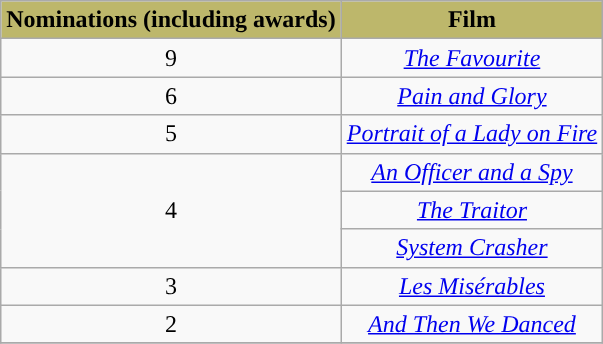<table class="wikitable" style="text-align:center;">
<tr>
<th style="background:#BDB76B;">Nominations (including awards)</th>
<th style="background:#BDB76B;">Film</th>
</tr>
<tr>
<td>9</td>
<td><em><a href='#'>The Favourite</a></em></td>
</tr>
<tr>
<td>6</td>
<td><em><a href='#'>Pain and Glory</a></em></td>
</tr>
<tr>
<td>5</td>
<td><em><a href='#'>Portrait of a Lady on Fire</a></em></td>
</tr>
<tr>
<td rowspan="3">4</td>
<td><em><a href='#'>An Officer and a Spy</a></em></td>
</tr>
<tr>
<td><em><a href='#'>The Traitor</a></em></td>
</tr>
<tr>
<td><em><a href='#'>System Crasher</a></em></td>
</tr>
<tr>
<td>3</td>
<td><em><a href='#'>Les Misérables</a></em></td>
</tr>
<tr>
<td>2</td>
<td><em><a href='#'>And Then We Danced</a></em></td>
</tr>
<tr>
</tr>
</table>
